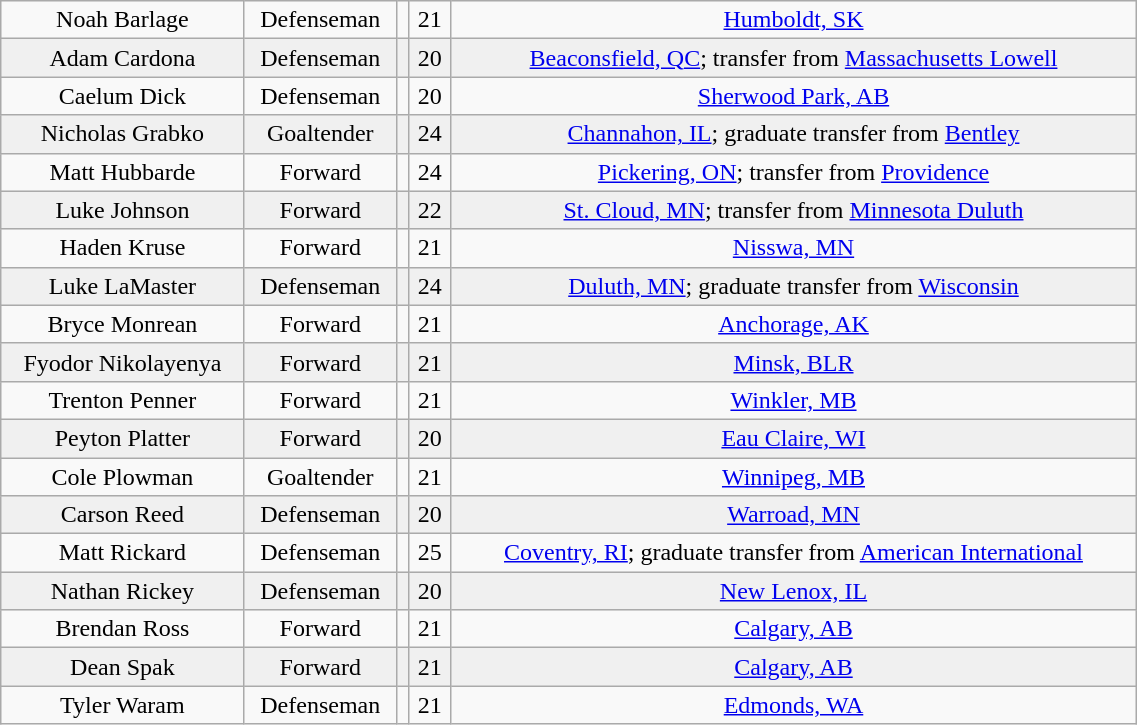<table class="wikitable" width="60%">
<tr align="center" bgcolor="">
<td>Noah Barlage</td>
<td>Defenseman</td>
<td></td>
<td>21</td>
<td><a href='#'>Humboldt, SK</a></td>
</tr>
<tr align="center" bgcolor="f0f0f0">
<td>Adam Cardona</td>
<td>Defenseman</td>
<td></td>
<td>20</td>
<td><a href='#'>Beaconsfield, QC</a>; transfer from <a href='#'>Massachusetts Lowell</a></td>
</tr>
<tr align="center" bgcolor="">
<td>Caelum Dick</td>
<td>Defenseman</td>
<td></td>
<td>20</td>
<td><a href='#'>Sherwood Park, AB</a></td>
</tr>
<tr align="center" bgcolor="f0f0f0">
<td>Nicholas Grabko</td>
<td>Goaltender</td>
<td></td>
<td>24</td>
<td><a href='#'>Channahon, IL</a>; graduate transfer from <a href='#'>Bentley</a></td>
</tr>
<tr align="center" bgcolor="">
<td>Matt Hubbarde</td>
<td>Forward</td>
<td></td>
<td>24</td>
<td><a href='#'>Pickering, ON</a>; transfer from <a href='#'>Providence</a></td>
</tr>
<tr align="center" bgcolor="f0f0f0">
<td>Luke Johnson</td>
<td>Forward</td>
<td></td>
<td>22</td>
<td><a href='#'>St. Cloud, MN</a>; transfer from <a href='#'>Minnesota Duluth</a></td>
</tr>
<tr align="center" bgcolor="">
<td>Haden Kruse</td>
<td>Forward</td>
<td></td>
<td>21</td>
<td><a href='#'>Nisswa, MN</a></td>
</tr>
<tr align="center" bgcolor="f0f0f0">
<td>Luke LaMaster</td>
<td>Defenseman</td>
<td></td>
<td>24</td>
<td><a href='#'>Duluth, MN</a>; graduate transfer from <a href='#'>Wisconsin</a></td>
</tr>
<tr align="center" bgcolor="">
<td>Bryce Monrean</td>
<td>Forward</td>
<td></td>
<td>21</td>
<td><a href='#'>Anchorage, AK</a></td>
</tr>
<tr align="center" bgcolor="f0f0f0">
<td>Fyodor Nikolayenya</td>
<td>Forward</td>
<td></td>
<td>21</td>
<td><a href='#'>Minsk, BLR</a></td>
</tr>
<tr align="center" bgcolor="">
<td>Trenton Penner</td>
<td>Forward</td>
<td></td>
<td>21</td>
<td><a href='#'>Winkler, MB</a></td>
</tr>
<tr align="center" bgcolor="f0f0f0">
<td>Peyton Platter</td>
<td>Forward</td>
<td></td>
<td>20</td>
<td><a href='#'>Eau Claire, WI</a></td>
</tr>
<tr align="center" bgcolor="">
<td>Cole Plowman</td>
<td>Goaltender</td>
<td></td>
<td>21</td>
<td><a href='#'>Winnipeg, MB</a></td>
</tr>
<tr align="center" bgcolor="f0f0f0">
<td>Carson Reed</td>
<td>Defenseman</td>
<td></td>
<td>20</td>
<td><a href='#'>Warroad, MN</a></td>
</tr>
<tr align="center" bgcolor="">
<td>Matt Rickard</td>
<td>Defenseman</td>
<td></td>
<td>25</td>
<td><a href='#'>Coventry, RI</a>; graduate transfer from <a href='#'>American International</a></td>
</tr>
<tr align="center" bgcolor="f0f0f0">
<td>Nathan Rickey</td>
<td>Defenseman</td>
<td></td>
<td>20</td>
<td><a href='#'>New Lenox, IL</a></td>
</tr>
<tr align="center" bgcolor="">
<td>Brendan Ross</td>
<td>Forward</td>
<td></td>
<td>21</td>
<td><a href='#'>Calgary, AB</a></td>
</tr>
<tr align="center" bgcolor="f0f0f0">
<td>Dean Spak</td>
<td>Forward</td>
<td></td>
<td>21</td>
<td><a href='#'>Calgary, AB</a></td>
</tr>
<tr align="center" bgcolor="">
<td>Tyler Waram</td>
<td>Defenseman</td>
<td></td>
<td>21</td>
<td><a href='#'>Edmonds, WA</a></td>
</tr>
</table>
